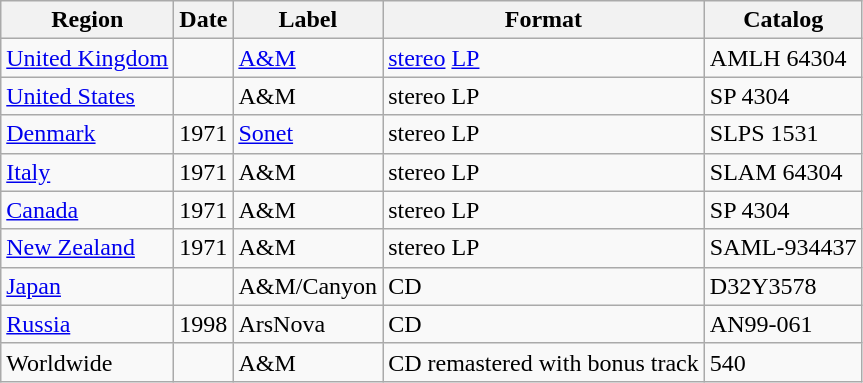<table class="wikitable">
<tr>
<th>Region</th>
<th>Date</th>
<th>Label</th>
<th>Format</th>
<th>Catalog</th>
</tr>
<tr>
<td><a href='#'>United Kingdom</a></td>
<td></td>
<td><a href='#'>A&M</a></td>
<td><a href='#'>stereo</a> <a href='#'>LP</a></td>
<td>AMLH 64304</td>
</tr>
<tr>
<td><a href='#'>United States</a></td>
<td></td>
<td>A&M</td>
<td>stereo LP</td>
<td>SP 4304</td>
</tr>
<tr>
<td><a href='#'>Denmark</a></td>
<td>1971</td>
<td><a href='#'>Sonet</a></td>
<td>stereo LP</td>
<td>SLPS 1531</td>
</tr>
<tr>
<td><a href='#'>Italy</a></td>
<td>1971</td>
<td>A&M</td>
<td>stereo LP</td>
<td>SLAM 64304</td>
</tr>
<tr>
<td><a href='#'>Canada</a></td>
<td>1971</td>
<td>A&M</td>
<td>stereo LP</td>
<td>SP 4304</td>
</tr>
<tr>
<td><a href='#'>New Zealand</a></td>
<td>1971</td>
<td>A&M</td>
<td>stereo LP</td>
<td>SAML-934437</td>
</tr>
<tr>
<td><a href='#'>Japan</a></td>
<td></td>
<td>A&M/Canyon</td>
<td>CD</td>
<td>D32Y3578</td>
</tr>
<tr>
<td><a href='#'>Russia</a></td>
<td>1998</td>
<td>ArsNova</td>
<td>CD</td>
<td>AN99-061</td>
</tr>
<tr>
<td>Worldwide</td>
<td></td>
<td>A&M</td>
<td>CD remastered with bonus track</td>
<td>540 </td>
</tr>
</table>
